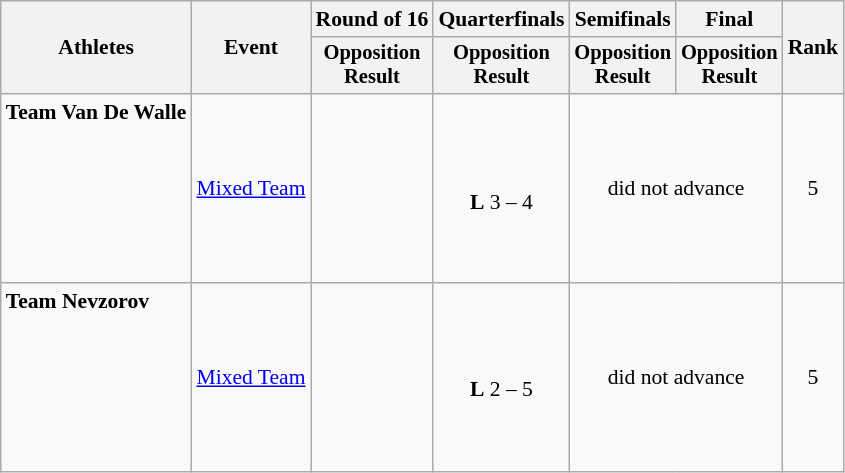<table class="wikitable" style="font-size:90%">
<tr>
<th rowspan="2">Athletes</th>
<th rowspan="2">Event</th>
<th>Round of 16</th>
<th>Quarterfinals</th>
<th>Semifinals</th>
<th>Final</th>
<th rowspan=2>Rank</th>
</tr>
<tr style="font-size:95%">
<th>Opposition<br>Result</th>
<th>Opposition<br>Result</th>
<th>Opposition<br>Result</th>
<th>Opposition<br>Result</th>
</tr>
<tr align=center>
<td align=left><strong>Team Van De Walle</strong><br><br><br><br><br><br><br></td>
<td align=left><a href='#'>Mixed Team</a></td>
<td></td>
<td><br><strong>L</strong> 3 – 4</td>
<td colspan=2>did not advance</td>
<td>5</td>
</tr>
<tr align=center>
<td align=left><strong>Team Nevzorov</strong><br><br><br><br><br><br><br></td>
<td align=left><a href='#'>Mixed Team</a></td>
<td></td>
<td><br><strong>L</strong> 2 – 5</td>
<td colspan=2>did not advance</td>
<td>5</td>
</tr>
</table>
